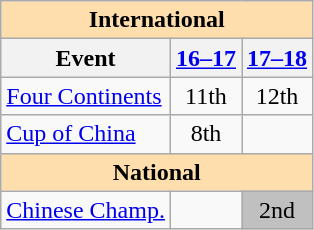<table class="wikitable" style="text-align:center">
<tr>
<th style="background-color: #ffdead; " colspan=3 align=center>International</th>
</tr>
<tr>
<th>Event</th>
<th><a href='#'>16–17</a></th>
<th><a href='#'>17–18</a></th>
</tr>
<tr>
<td align=left><a href='#'>Four Continents</a></td>
<td>11th</td>
<td>12th</td>
</tr>
<tr>
<td align=left> <a href='#'>Cup of China</a></td>
<td>8th</td>
<td></td>
</tr>
<tr>
<th style="background-color: #ffdead; " colspan=3 align=center>National</th>
</tr>
<tr>
<td align=left><a href='#'>Chinese Champ.</a></td>
<td></td>
<td bgcolor=silver>2nd</td>
</tr>
</table>
